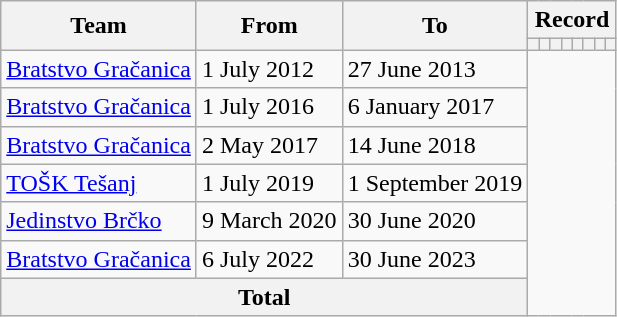<table class="wikitable" tyle="text-align: center">
<tr>
<th rowspan="2">Team</th>
<th rowspan="2">From</th>
<th rowspan="2">To</th>
<th colspan="8">Record</th>
</tr>
<tr>
<th></th>
<th></th>
<th></th>
<th></th>
<th></th>
<th></th>
<th></th>
<th></th>
</tr>
<tr>
<td align="left"><a href='#'>Bratstvo Gračanica</a></td>
<td align="left">1 July 2012</td>
<td align="left">27 June 2013<br></td>
</tr>
<tr>
<td align=left><a href='#'>Bratstvo Gračanica</a></td>
<td align=left>1 July 2016</td>
<td align=left>6 January 2017<br></td>
</tr>
<tr>
<td align=left><a href='#'>Bratstvo Gračanica</a></td>
<td align=left>2 May 2017</td>
<td align=left>14 June 2018<br></td>
</tr>
<tr>
<td align=left><a href='#'>TOŠK Tešanj</a></td>
<td align=left>1 July 2019</td>
<td align=left>1 September 2019<br></td>
</tr>
<tr>
<td align=left><a href='#'>Jedinstvo Brčko</a></td>
<td align=left>9 March 2020</td>
<td align=left>30 June 2020<br></td>
</tr>
<tr>
<td align="left"><a href='#'>Bratstvo Gračanica</a></td>
<td align="left">6 July 2022</td>
<td align="left">30 June 2023<br></td>
</tr>
<tr>
<th colspan="3">Total<br></th>
</tr>
</table>
